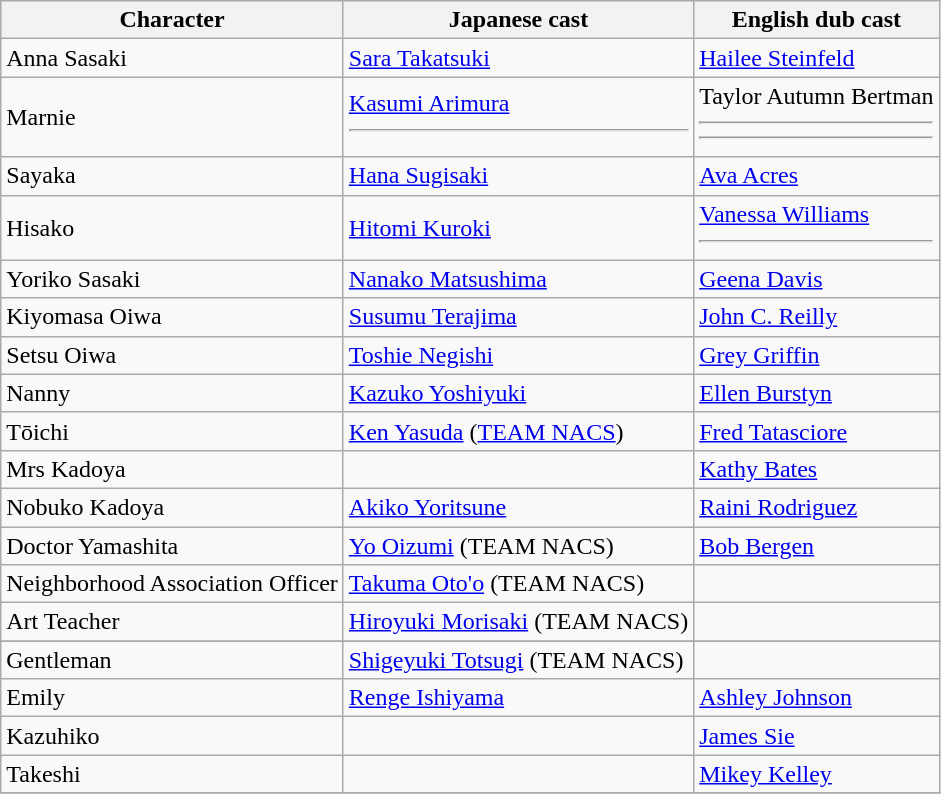<table class="wikitable">
<tr>
<th>Character</th>
<th>Japanese cast</th>
<th>English dub cast</th>
</tr>
<tr>
<td>Anna Sasaki</td>
<td><a href='#'>Sara Takatsuki</a></td>
<td><a href='#'>Hailee Steinfeld</a></td>
</tr>
<tr>
<td>Marnie</td>
<td><a href='#'>Kasumi Arimura</a><hr></td>
<td>Taylor Autumn Bertman<hr><hr></td>
</tr>
<tr>
<td>Sayaka</td>
<td><a href='#'>Hana Sugisaki</a></td>
<td><a href='#'>Ava Acres</a></td>
</tr>
<tr>
<td>Hisako</td>
<td><a href='#'>Hitomi Kuroki</a></td>
<td><a href='#'>Vanessa Williams</a><hr></td>
</tr>
<tr>
<td>Yoriko Sasaki</td>
<td><a href='#'>Nanako Matsushima</a></td>
<td><a href='#'>Geena Davis</a></td>
</tr>
<tr>
<td>Kiyomasa Oiwa</td>
<td><a href='#'>Susumu Terajima</a></td>
<td><a href='#'>John C. Reilly</a></td>
</tr>
<tr>
<td>Setsu Oiwa</td>
<td><a href='#'>Toshie Negishi</a></td>
<td><a href='#'>Grey Griffin</a></td>
</tr>
<tr>
<td>Nanny</td>
<td><a href='#'>Kazuko Yoshiyuki</a></td>
<td><a href='#'>Ellen Burstyn</a></td>
</tr>
<tr>
<td>Tōichi</td>
<td><a href='#'>Ken Yasuda</a> (<a href='#'>TEAM NACS</a>)</td>
<td><a href='#'>Fred Tatasciore</a></td>
</tr>
<tr>
<td>Mrs Kadoya</td>
<td></td>
<td><a href='#'>Kathy Bates</a></td>
</tr>
<tr>
<td>Nobuko Kadoya</td>
<td><a href='#'>Akiko Yoritsune</a></td>
<td><a href='#'>Raini Rodriguez</a></td>
</tr>
<tr>
<td>Doctor Yamashita</td>
<td><a href='#'>Yo Oizumi</a> (TEAM NACS)</td>
<td><a href='#'>Bob Bergen</a></td>
</tr>
<tr>
<td>Neighborhood Association Officer</td>
<td><a href='#'>Takuma Oto'o</a> (TEAM NACS)</td>
<td></td>
</tr>
<tr>
<td>Art Teacher</td>
<td><a href='#'>Hiroyuki Morisaki</a> (TEAM NACS)</td>
<td></td>
</tr>
<tr>
</tr>
<tr>
<td>Gentleman</td>
<td><a href='#'>Shigeyuki Totsugi</a> (TEAM NACS)</td>
<td></td>
</tr>
<tr>
<td>Emily</td>
<td><a href='#'>Renge Ishiyama</a></td>
<td><a href='#'>Ashley Johnson</a></td>
</tr>
<tr>
<td>Kazuhiko</td>
<td></td>
<td><a href='#'>James Sie</a></td>
</tr>
<tr>
<td>Takeshi</td>
<td></td>
<td><a href='#'>Mikey Kelley</a></td>
</tr>
<tr>
</tr>
</table>
